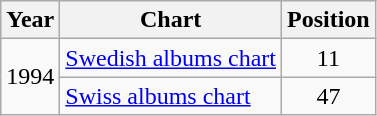<table class="wikitable">
<tr>
<th>Year</th>
<th>Chart</th>
<th>Position</th>
</tr>
<tr>
<td rowspan="2">1994</td>
<td><a href='#'>Swedish albums chart</a></td>
<td align="center">11</td>
</tr>
<tr>
<td><a href='#'>Swiss albums chart</a></td>
<td align="center">47</td>
</tr>
</table>
